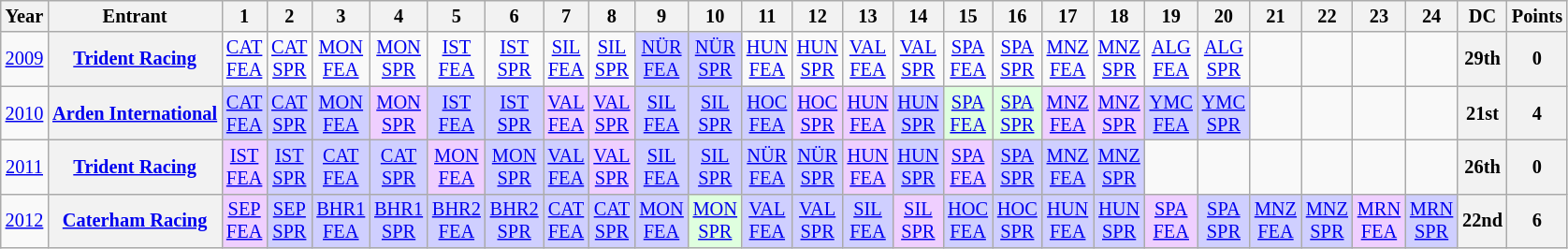<table class="wikitable" style="text-align:center; font-size:85%">
<tr>
<th>Year</th>
<th>Entrant</th>
<th>1</th>
<th>2</th>
<th>3</th>
<th>4</th>
<th>5</th>
<th>6</th>
<th>7</th>
<th>8</th>
<th>9</th>
<th>10</th>
<th>11</th>
<th>12</th>
<th>13</th>
<th>14</th>
<th>15</th>
<th>16</th>
<th>17</th>
<th>18</th>
<th>19</th>
<th>20</th>
<th>21</th>
<th>22</th>
<th>23</th>
<th>24</th>
<th>DC</th>
<th>Points</th>
</tr>
<tr>
<td><a href='#'>2009</a></td>
<th nowrap><a href='#'>Trident Racing</a></th>
<td><a href='#'>CAT<br>FEA</a></td>
<td><a href='#'>CAT<br>SPR</a></td>
<td><a href='#'>MON<br>FEA</a></td>
<td><a href='#'>MON<br>SPR</a></td>
<td><a href='#'>IST<br>FEA</a></td>
<td><a href='#'>IST<br>SPR</a></td>
<td><a href='#'>SIL<br>FEA</a></td>
<td><a href='#'>SIL<br>SPR</a></td>
<td style="background:#CFCFFF;"><a href='#'>NÜR<br>FEA</a><br></td>
<td style="background:#CFCFFF;"><a href='#'>NÜR<br>SPR</a><br></td>
<td><a href='#'>HUN<br>FEA</a></td>
<td><a href='#'>HUN<br>SPR</a></td>
<td><a href='#'>VAL<br>FEA</a></td>
<td><a href='#'>VAL<br>SPR</a></td>
<td><a href='#'>SPA<br>FEA</a></td>
<td><a href='#'>SPA<br>SPR</a></td>
<td><a href='#'>MNZ<br>FEA</a></td>
<td><a href='#'>MNZ<br>SPR</a></td>
<td><a href='#'>ALG<br>FEA</a></td>
<td><a href='#'>ALG<br>SPR</a></td>
<td></td>
<td></td>
<td></td>
<td></td>
<th>29th</th>
<th>0</th>
</tr>
<tr>
<td><a href='#'>2010</a></td>
<th nowrap><a href='#'>Arden International</a></th>
<td style="background:#CFCFFF;"><a href='#'>CAT<br>FEA</a><br></td>
<td style="background:#CFCFFF;"><a href='#'>CAT<br>SPR</a><br></td>
<td style="background:#CFCFFF;"><a href='#'>MON<br>FEA</a><br></td>
<td style="background:#EFCFFF;"><a href='#'>MON<br>SPR</a><br></td>
<td style="background:#CFCFFF;"><a href='#'>IST<br>FEA</a><br></td>
<td style="background:#CFCFFF;"><a href='#'>IST<br>SPR</a><br></td>
<td style="background:#EFCFFF;"><a href='#'>VAL<br>FEA</a><br></td>
<td style="background:#EFCFFF;"><a href='#'>VAL<br>SPR</a><br></td>
<td style="background:#CFCFFF;"><a href='#'>SIL<br>FEA</a><br></td>
<td style="background:#CFCFFF;"><a href='#'>SIL<br>SPR</a><br></td>
<td style="background:#CFCFFF;"><a href='#'>HOC<br>FEA</a><br></td>
<td style="background:#EFCFFF;"><a href='#'>HOC<br>SPR</a><br></td>
<td style="background:#EFCFFF;"><a href='#'>HUN<br>FEA</a><br></td>
<td style="background:#CFCFFF;"><a href='#'>HUN<br>SPR</a><br></td>
<td style="background:#DFFFDF;"><a href='#'>SPA<br>FEA</a><br></td>
<td style="background:#DFFFDF;"><a href='#'>SPA<br>SPR</a><br></td>
<td style="background:#EFCFFF;"><a href='#'>MNZ<br>FEA</a><br></td>
<td style="background:#EFCFFF;"><a href='#'>MNZ<br>SPR</a><br></td>
<td style="background:#CFCFFF;"><a href='#'>YMC<br>FEA</a><br></td>
<td style="background:#CFCFFF;"><a href='#'>YMC<br>SPR</a><br></td>
<td></td>
<td></td>
<td></td>
<td></td>
<th>21st</th>
<th>4</th>
</tr>
<tr>
<td><a href='#'>2011</a></td>
<th nowrap><a href='#'>Trident Racing</a></th>
<td style="background:#EFCFFF;"><a href='#'>IST<br>FEA</a><br></td>
<td style="background:#CFCFFF;"><a href='#'>IST<br>SPR</a><br></td>
<td style="background:#CFCFFF;"><a href='#'>CAT<br>FEA</a><br></td>
<td style="background:#CFCFFF;"><a href='#'>CAT<br>SPR</a><br></td>
<td style="background:#EFCFFF;"><a href='#'>MON<br>FEA</a><br></td>
<td style="background:#CFCFFF;"><a href='#'>MON<br>SPR</a><br></td>
<td style="background:#CFCFFF;"><a href='#'>VAL<br>FEA</a><br></td>
<td style="background:#EFCFFF;"><a href='#'>VAL<br>SPR</a><br></td>
<td style="background:#CFCFFF;"><a href='#'>SIL<br>FEA</a><br></td>
<td style="background:#CFCFFF;"><a href='#'>SIL<br>SPR</a><br></td>
<td style="background:#CFCFFF;"><a href='#'>NÜR<br>FEA</a><br></td>
<td style="background:#CFCFFF;"><a href='#'>NÜR<br>SPR</a><br></td>
<td style="background:#EFCFFF;"><a href='#'>HUN<br>FEA</a><br></td>
<td style="background:#CFCFFF;"><a href='#'>HUN<br>SPR</a><br></td>
<td style="background:#EFCFFF;"><a href='#'>SPA<br>FEA</a><br></td>
<td style="background:#CFCFFF;"><a href='#'>SPA<br>SPR</a><br></td>
<td style="background:#CFCFFF;"><a href='#'>MNZ<br>FEA</a><br></td>
<td style="background:#CFCFFF;"><a href='#'>MNZ<br>SPR</a><br></td>
<td></td>
<td></td>
<td></td>
<td></td>
<td></td>
<td></td>
<th>26th</th>
<th>0</th>
</tr>
<tr>
<td><a href='#'>2012</a></td>
<th nowrap><a href='#'>Caterham Racing</a></th>
<td style="background:#efcfff;"><a href='#'>SEP<br>FEA</a><br></td>
<td style="background:#cfcfff;"><a href='#'>SEP<br>SPR</a><br></td>
<td style="background:#cfcfff;"><a href='#'>BHR1<br>FEA</a><br></td>
<td style="background:#cfcfff;"><a href='#'>BHR1<br>SPR</a><br></td>
<td style="background:#cfcfff;"><a href='#'>BHR2<br>FEA</a><br></td>
<td style="background:#cfcfff;"><a href='#'>BHR2<br>SPR</a><br></td>
<td style="background:#cfcfff;"><a href='#'>CAT<br>FEA</a><br></td>
<td style="background:#cfcfff;"><a href='#'>CAT<br>SPR</a><br></td>
<td style="background:#cfcfff;"><a href='#'>MON<br>FEA</a><br></td>
<td style="background:#DFFFDF;"><a href='#'>MON<br>SPR</a><br></td>
<td style="background:#cfcfff;"><a href='#'>VAL<br>FEA</a><br></td>
<td style="background:#cfcfff;"><a href='#'>VAL<br>SPR</a><br></td>
<td style="background:#cfcfff;"><a href='#'>SIL<br>FEA</a><br></td>
<td style="background:#efcfff;"><a href='#'>SIL<br>SPR</a><br></td>
<td style="background:#cfcfff;"><a href='#'>HOC<br>FEA</a><br></td>
<td style="background:#cfcfff;"><a href='#'>HOC<br>SPR</a><br></td>
<td style="background:#cfcfff;"><a href='#'>HUN<br>FEA</a><br></td>
<td style="background:#cfcfff;"><a href='#'>HUN<br>SPR</a><br></td>
<td style="background:#efcfff;"><a href='#'>SPA<br>FEA</a><br></td>
<td style="background:#cfcfff;"><a href='#'>SPA<br>SPR</a><br></td>
<td style="background:#cfcfff;"><a href='#'>MNZ<br>FEA</a><br></td>
<td style="background:#cfcfff;"><a href='#'>MNZ<br>SPR</a><br></td>
<td style="background:#efcfff;"><a href='#'>MRN<br>FEA</a><br></td>
<td style="background:#cfcfff;"><a href='#'>MRN<br>SPR</a><br></td>
<th>22nd</th>
<th>6</th>
</tr>
</table>
